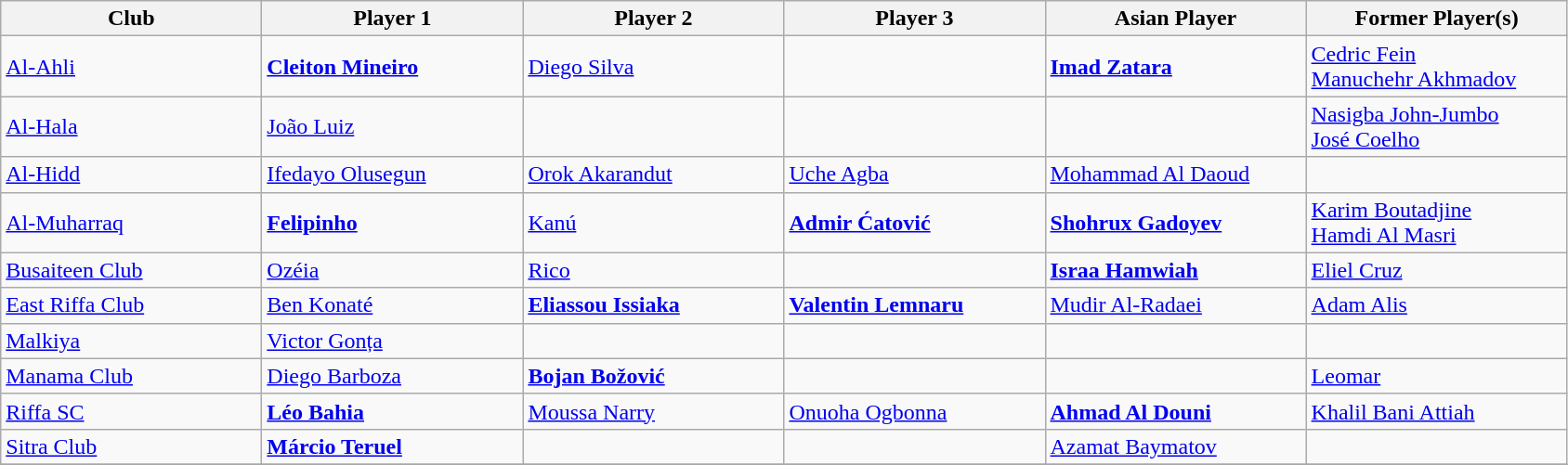<table class="wikitable">
<tr>
<th width ="180">Club</th>
<th width ="180">Player 1</th>
<th width ="180">Player 2</th>
<th width ="180">Player 3</th>
<th width ="180">Asian Player</th>
<th width ="180">Former Player(s)</th>
</tr>
<tr>
<td><a href='#'>Al-Ahli</a></td>
<td> <strong><a href='#'>Cleiton Mineiro</a></strong></td>
<td> <a href='#'>Diego Silva</a></td>
<td></td>
<td> <strong><a href='#'>Imad Zatara</a></strong></td>
<td> <a href='#'>Cedric Fein</a> <br>  <a href='#'>Manuchehr Akhmadov</a></td>
</tr>
<tr>
<td><a href='#'>Al-Hala</a></td>
<td> <a href='#'>João Luiz</a></td>
<td></td>
<td></td>
<td></td>
<td> <a href='#'>Nasigba John-Jumbo</a> <br>  <a href='#'>José Coelho</a></td>
</tr>
<tr>
<td><a href='#'>Al-Hidd</a></td>
<td> <a href='#'>Ifedayo Olusegun</a></td>
<td> <a href='#'>Orok Akarandut</a></td>
<td> <a href='#'>Uche Agba</a></td>
<td> <a href='#'>Mohammad Al Daoud</a></td>
<td></td>
</tr>
<tr>
<td><a href='#'>Al-Muharraq</a></td>
<td> <strong><a href='#'>Felipinho</a></strong></td>
<td> <a href='#'>Kanú</a></td>
<td> <strong><a href='#'>Admir Ćatović</a></strong></td>
<td> <strong><a href='#'>Shohrux Gadoyev</a></strong></td>
<td> <a href='#'>Karim Boutadjine</a> <br>  <a href='#'>Hamdi Al Masri</a></td>
</tr>
<tr>
<td><a href='#'>Busaiteen Club</a></td>
<td> <a href='#'>Ozéia</a></td>
<td> <a href='#'>Rico</a></td>
<td></td>
<td> <strong><a href='#'>Israa Hamwiah</a></strong></td>
<td> <a href='#'>Eliel Cruz</a></td>
</tr>
<tr>
<td><a href='#'>East Riffa Club</a></td>
<td> <a href='#'>Ben Konaté</a></td>
<td> <strong><a href='#'>Eliassou Issiaka</a></strong></td>
<td> <strong><a href='#'>Valentin Lemnaru</a></strong></td>
<td> <a href='#'>Mudir Al-Radaei</a></td>
<td> <a href='#'>Adam Alis</a></td>
</tr>
<tr>
<td><a href='#'>Malkiya</a></td>
<td> <a href='#'>Victor Gonța</a></td>
<td></td>
<td></td>
<td></td>
<td></td>
</tr>
<tr>
<td><a href='#'>Manama Club</a></td>
<td> <a href='#'>Diego Barboza</a></td>
<td> <strong><a href='#'>Bojan Božović</a></strong></td>
<td></td>
<td></td>
<td> <a href='#'>Leomar</a></td>
</tr>
<tr>
<td><a href='#'>Riffa SC</a></td>
<td> <strong><a href='#'>Léo Bahia</a></strong></td>
<td> <a href='#'>Moussa Narry</a></td>
<td> <a href='#'>Onuoha Ogbonna</a></td>
<td> <strong><a href='#'>Ahmad Al Douni</a></strong></td>
<td> <a href='#'>Khalil Bani Attiah</a></td>
</tr>
<tr>
<td><a href='#'>Sitra Club</a></td>
<td> <strong><a href='#'>Márcio Teruel</a></strong></td>
<td></td>
<td></td>
<td> <a href='#'>Azamat Baymatov</a></td>
<td></td>
</tr>
<tr>
</tr>
</table>
